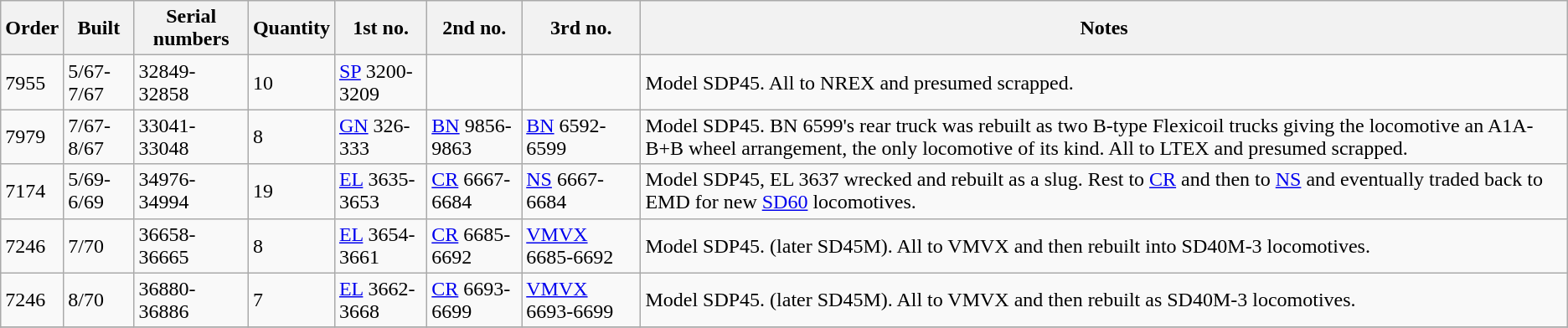<table class = "wikitable">
<tr>
<th>Order</th>
<th>Built</th>
<th>Serial numbers</th>
<th>Quantity</th>
<th>1st no.</th>
<th>2nd no.</th>
<th>3rd no.</th>
<th>Notes</th>
</tr>
<tr>
<td>7955</td>
<td>5/67-7/67</td>
<td>32849-32858</td>
<td>10</td>
<td><a href='#'>SP</a> 3200-3209</td>
<td></td>
<td></td>
<td>Model SDP45. All to NREX and presumed scrapped.</td>
</tr>
<tr>
<td>7979</td>
<td>7/67-8/67</td>
<td>33041-33048</td>
<td>8</td>
<td><a href='#'>GN</a> 326-333</td>
<td><a href='#'>BN</a> 9856-9863</td>
<td><a href='#'>BN</a> 6592-6599</td>
<td>Model SDP45. BN 6599's rear truck was rebuilt as two B-type Flexicoil trucks giving the locomotive an A1A-B+B wheel arrangement, the only locomotive of its kind. All to LTEX and presumed scrapped.</td>
</tr>
<tr>
<td>7174</td>
<td>5/69-6/69</td>
<td>34976-34994</td>
<td>19</td>
<td><a href='#'>EL</a> 3635-3653</td>
<td><a href='#'>CR</a> 6667-6684</td>
<td><a href='#'>NS</a> 6667-6684</td>
<td>Model SDP45, EL 3637 wrecked and rebuilt as a slug. Rest to <a href='#'>CR</a> and then to <a href='#'>NS</a> and eventually traded back to EMD for new <a href='#'>SD60</a> locomotives.</td>
</tr>
<tr>
<td>7246</td>
<td>7/70</td>
<td>36658-36665</td>
<td>8</td>
<td><a href='#'>EL</a> 3654-3661</td>
<td><a href='#'>CR</a> 6685-6692</td>
<td><a href='#'>VMVX</a> 6685-6692</td>
<td>Model SDP45. (later SD45M). All to VMVX and then rebuilt into SD40M-3 locomotives.</td>
</tr>
<tr>
<td>7246</td>
<td>8/70</td>
<td>36880-36886</td>
<td>7</td>
<td><a href='#'>EL</a> 3662-3668</td>
<td><a href='#'>CR</a> 6693-6699</td>
<td><a href='#'>VMVX</a> 6693-6699</td>
<td>Model SDP45. (later SD45M). All to VMVX and then rebuilt as SD40M-3 locomotives.</td>
</tr>
<tr>
</tr>
</table>
